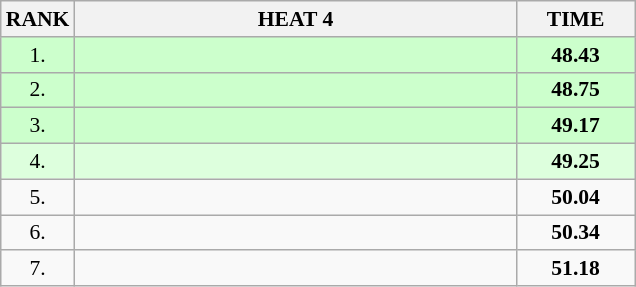<table class="wikitable" style="border-collapse: collapse; font-size: 90%;">
<tr>
<th>RANK</th>
<th style="width: 20em">HEAT 4</th>
<th style="width: 5em">TIME</th>
</tr>
<tr style="background:#ccffcc;">
<td align="center">1.</td>
<td></td>
<td align="center"><strong>48.43</strong></td>
</tr>
<tr style="background:#ccffcc;">
<td align="center">2.</td>
<td></td>
<td align="center"><strong>48.75</strong></td>
</tr>
<tr style="background:#ccffcc;">
<td align="center">3.</td>
<td></td>
<td align="center"><strong>49.17</strong></td>
</tr>
<tr style="background:#ddffdd;">
<td align="center">4.</td>
<td></td>
<td align="center"><strong>49.25</strong></td>
</tr>
<tr>
<td align="center">5.</td>
<td></td>
<td align="center"><strong>50.04</strong></td>
</tr>
<tr>
<td align="center">6.</td>
<td></td>
<td align="center"><strong>50.34</strong></td>
</tr>
<tr>
<td align="center">7.</td>
<td></td>
<td align="center"><strong>51.18</strong></td>
</tr>
</table>
